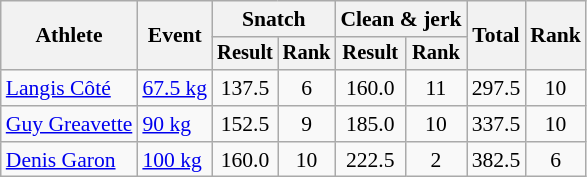<table class="wikitable" style="font-size:90%">
<tr>
<th rowspan="2">Athlete</th>
<th rowspan="2">Event</th>
<th colspan="2">Snatch</th>
<th colspan="2">Clean & jerk</th>
<th rowspan="2">Total</th>
<th rowspan="2">Rank</th>
</tr>
<tr style="font-size:95%">
<th>Result</th>
<th>Rank</th>
<th>Result</th>
<th>Rank</th>
</tr>
<tr align=center>
<td align=left><a href='#'>Langis Côté</a></td>
<td align=left><a href='#'>67.5 kg</a></td>
<td>137.5</td>
<td>6</td>
<td>160.0</td>
<td>11</td>
<td>297.5</td>
<td>10</td>
</tr>
<tr align=center>
<td align=left><a href='#'>Guy Greavette</a></td>
<td align=left><a href='#'>90 kg</a></td>
<td>152.5</td>
<td>9</td>
<td>185.0</td>
<td>10</td>
<td>337.5</td>
<td>10</td>
</tr>
<tr align=center>
<td align=left><a href='#'>Denis Garon</a></td>
<td align=left><a href='#'>100 kg</a></td>
<td>160.0</td>
<td>10</td>
<td>222.5</td>
<td>2</td>
<td>382.5</td>
<td>6</td>
</tr>
</table>
